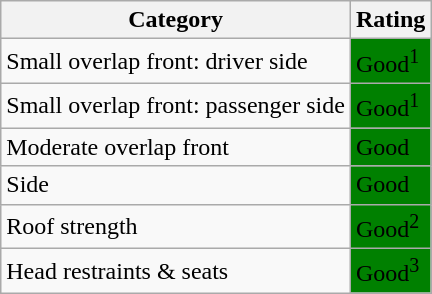<table class="wikitable">
<tr>
<th>Category</th>
<th>Rating</th>
</tr>
<tr>
<td>Small overlap front: driver side</td>
<td style="background: green">Good<sup>1</sup></td>
</tr>
<tr>
<td>Small overlap front: passenger side</td>
<td style="background: green">Good<sup>1</sup></td>
</tr>
<tr>
<td>Moderate overlap front</td>
<td style="background: green">Good</td>
</tr>
<tr>
<td>Side</td>
<td style="background: green">Good</td>
</tr>
<tr>
<td>Roof strength</td>
<td style="background: green">Good<sup>2</sup></td>
</tr>
<tr>
<td>Head restraints & seats</td>
<td style="background: green">Good<sup>3</sup></td>
</tr>
</table>
